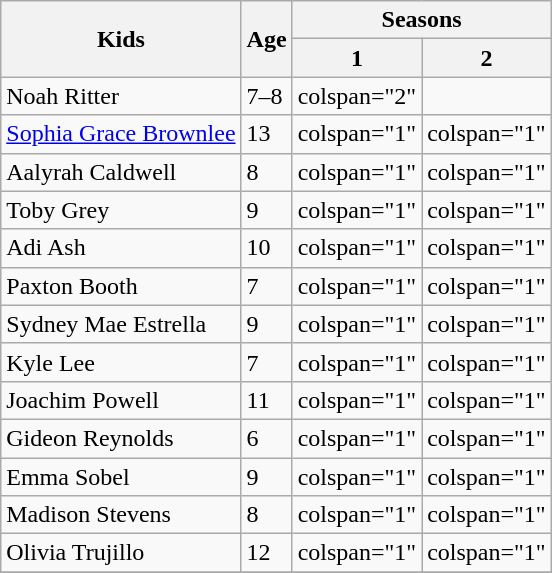<table class="wikitable plainrowheaders">
<tr>
<th scope="col" rowspan="2">Kids</th>
<th scope="col" rowspan="2">Age</th>
<th scope="col" colspan="2">Seasons</th>
</tr>
<tr>
<th scope="col">1</th>
<th scope="col">2</th>
</tr>
<tr>
<td scope="row">Noah Ritter</td>
<td>7–8</td>
<td>colspan="2" </td>
</tr>
<tr>
<td scope="row"><a href='#'>Sophia Grace Brownlee</a></td>
<td>13</td>
<td>colspan="1" </td>
<td>colspan="1" </td>
</tr>
<tr>
<td scope="row">Aalyrah Caldwell</td>
<td>8</td>
<td>colspan="1" </td>
<td>colspan="1" </td>
</tr>
<tr>
<td scope="row">Toby Grey</td>
<td>9</td>
<td>colspan="1" </td>
<td>colspan="1" </td>
</tr>
<tr>
<td scope="row">Adi Ash</td>
<td>10</td>
<td>colspan="1" </td>
<td>colspan="1" </td>
</tr>
<tr>
<td scope="row">Paxton Booth</td>
<td>7</td>
<td>colspan="1" </td>
<td>colspan="1" </td>
</tr>
<tr>
<td scope="row">Sydney Mae Estrella</td>
<td>9</td>
<td>colspan="1" </td>
<td>colspan="1" </td>
</tr>
<tr>
<td scope="row">Kyle Lee</td>
<td>7</td>
<td>colspan="1" </td>
<td>colspan="1" </td>
</tr>
<tr>
<td scope="row">Joachim Powell</td>
<td>11</td>
<td>colspan="1" </td>
<td>colspan="1" </td>
</tr>
<tr>
<td scope="row">Gideon Reynolds</td>
<td>6</td>
<td>colspan="1" </td>
<td>colspan="1" </td>
</tr>
<tr>
<td scope="row">Emma Sobel</td>
<td>9</td>
<td>colspan="1" </td>
<td>colspan="1" </td>
</tr>
<tr>
<td scope="row">Madison Stevens</td>
<td>8</td>
<td>colspan="1" </td>
<td>colspan="1" </td>
</tr>
<tr>
<td scope="row">Olivia Trujillo</td>
<td>12</td>
<td>colspan="1" </td>
<td>colspan="1" </td>
</tr>
<tr>
</tr>
</table>
